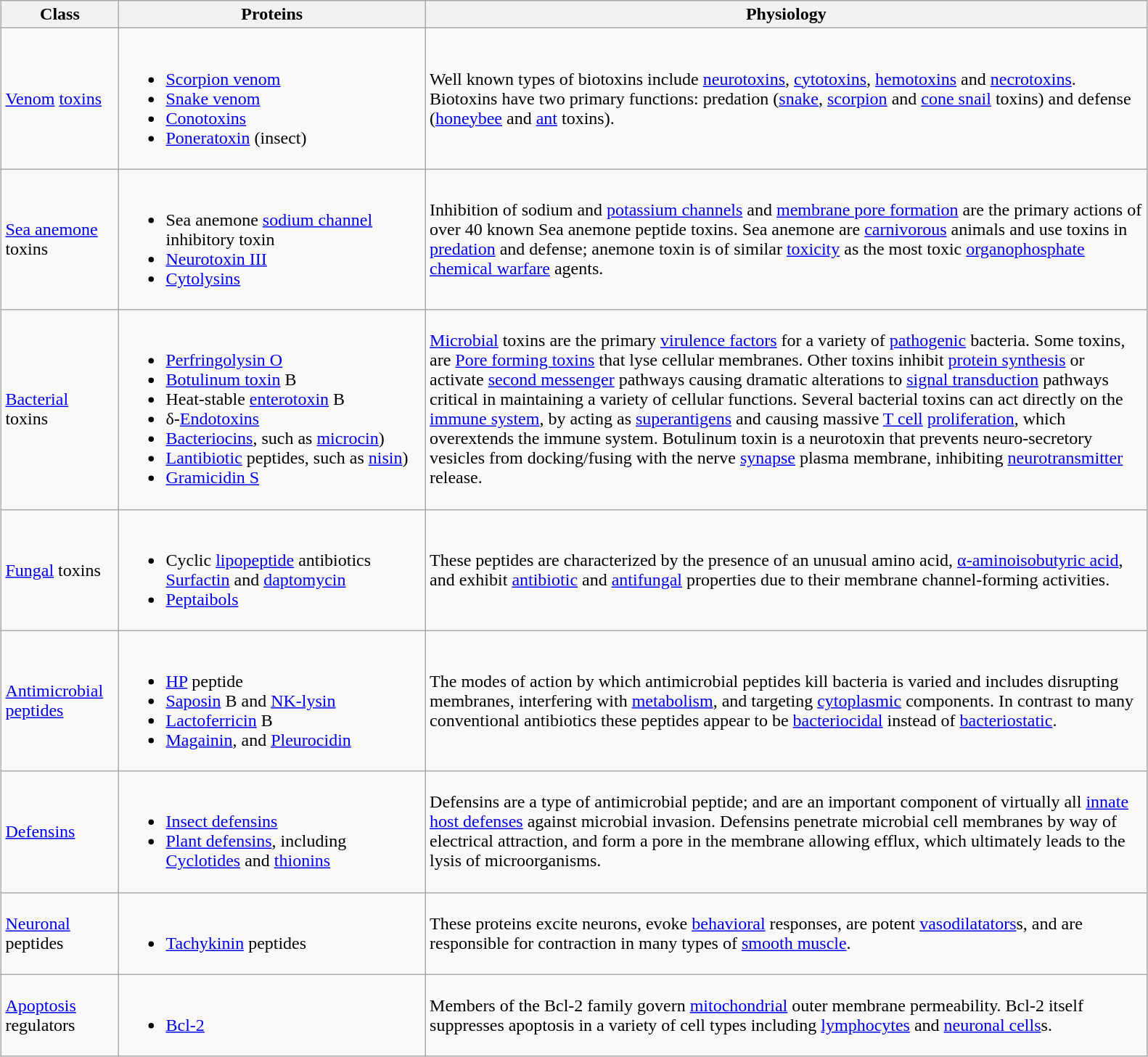<table class="wikitable" style="margin: 1em auto 1em auto">
<tr>
<th width="100">Class</th>
<th width="275">Proteins</th>
<th width="655">Physiology</th>
</tr>
<tr>
<td><a href='#'>Venom</a> <a href='#'>toxins</a></td>
<td><br><ul><li><a href='#'>Scorpion venom</a></li><li><a href='#'>Snake venom</a></li><li><a href='#'>Conotoxins</a></li><li><a href='#'>Poneratoxin</a> (insect)</li></ul></td>
<td>Well known types of biotoxins include <a href='#'>neurotoxins</a>, <a href='#'>cytotoxins</a>, <a href='#'>hemotoxins</a> and <a href='#'>necrotoxins</a>. Biotoxins have two primary functions: predation (<a href='#'>snake</a>, <a href='#'>scorpion</a> and <a href='#'>cone snail</a> toxins) and defense (<a href='#'>honeybee</a> and <a href='#'>ant</a> toxins).</td>
</tr>
<tr>
<td><a href='#'>Sea anemone</a> toxins</td>
<td><br><ul><li>Sea anemone <a href='#'>sodium channel</a> inhibitory toxin</li><li><a href='#'>Neurotoxin III</a></li><li><a href='#'>Cytolysins</a></li></ul></td>
<td>Inhibition of sodium and <a href='#'>potassium channels</a> and <a href='#'>membrane pore formation</a> are the primary actions of over 40 known Sea anemone peptide toxins. Sea anemone are <a href='#'>carnivorous</a> animals and use toxins in <a href='#'>predation</a> and defense; anemone toxin is of similar <a href='#'>toxicity</a> as the most toxic <a href='#'>organophosphate</a> <a href='#'>chemical warfare</a> agents.</td>
</tr>
<tr>
<td><a href='#'>Bacterial</a> toxins</td>
<td><br><ul><li><a href='#'>Perfringolysin O</a></li><li><a href='#'>Botulinum toxin</a> B</li><li>Heat-stable <a href='#'>enterotoxin</a> B</li><li>δ-<a href='#'>Endotoxins</a></li><li><a href='#'>Bacteriocins</a>, such as <a href='#'>microcin</a>)</li><li><a href='#'>Lantibiotic</a> peptides, such as <a href='#'>nisin</a>)</li><li><a href='#'>Gramicidin S</a></li></ul></td>
<td><a href='#'>Microbial</a> toxins are the primary <a href='#'>virulence factors</a> for a variety of <a href='#'>pathogenic</a> bacteria. Some toxins, are <a href='#'>Pore forming toxins</a> that lyse cellular membranes. Other toxins inhibit <a href='#'>protein synthesis</a> or activate <a href='#'>second messenger</a> pathways causing dramatic alterations to <a href='#'>signal transduction</a> pathways critical in maintaining a variety of cellular functions. Several bacterial toxins can act directly on the <a href='#'>immune system</a>, by acting as <a href='#'>superantigens</a> and causing massive <a href='#'>T cell</a> <a href='#'>proliferation</a>, which overextends the immune system. Botulinum toxin is a neurotoxin that prevents neuro-secretory vesicles from docking/fusing with the nerve <a href='#'>synapse</a> plasma membrane, inhibiting <a href='#'>neurotransmitter</a> release.</td>
</tr>
<tr>
<td><a href='#'>Fungal</a> toxins</td>
<td><br><ul><li>Cyclic <a href='#'>lipopeptide</a> antibiotics<br> <a href='#'>Surfactin</a> and <a href='#'>daptomycin</a></li><li><a href='#'>Peptaibols</a></li></ul></td>
<td>These peptides are characterized by the presence of an unusual amino acid, <a href='#'>α-aminoisobutyric acid</a>, and exhibit <a href='#'>antibiotic</a> and <a href='#'>antifungal</a> properties due to their membrane channel-forming activities.</td>
</tr>
<tr>
<td><a href='#'>Antimicrobial peptides</a></td>
<td><br><ul><li><a href='#'>HP</a> peptide</li><li><a href='#'>Saposin</a> B and <a href='#'>NK-lysin</a></li><li><a href='#'>Lactoferricin</a> B</li><li><a href='#'>Magainin</a>, and <a href='#'>Pleurocidin</a></li></ul></td>
<td>The modes of action by which antimicrobial peptides kill bacteria is varied and includes disrupting membranes, interfering with <a href='#'>metabolism</a>, and targeting <a href='#'>cytoplasmic</a> components. In contrast to many conventional antibiotics these peptides appear to be <a href='#'>bacteriocidal</a> instead of <a href='#'>bacteriostatic</a>.</td>
</tr>
<tr>
<td><a href='#'>Defensins</a></td>
<td><br><ul><li><a href='#'>Insect defensins</a></li><li><a href='#'>Plant defensins</a>, including <a href='#'>Cyclotides</a> and <a href='#'>thionins</a></li></ul></td>
<td>Defensins are a type of antimicrobial peptide; and are an important component of virtually all <a href='#'>innate host defenses</a> against microbial invasion. Defensins penetrate microbial cell membranes by way of electrical attraction, and form a pore in the membrane allowing efflux, which ultimately leads to the lysis of microorganisms.</td>
</tr>
<tr>
<td><a href='#'>Neuronal</a> peptides</td>
<td><br><ul><li><a href='#'>Tachykinin</a> peptides</li></ul></td>
<td>These proteins excite neurons, evoke <a href='#'>behavioral</a> responses, are potent <a href='#'>vasodilatators</a>s, and are responsible for contraction in many types of <a href='#'>smooth muscle</a>.</td>
</tr>
<tr>
<td><a href='#'>Apoptosis</a> regulators</td>
<td><br><ul><li><a href='#'>Bcl-2</a></li></ul></td>
<td>Members of the Bcl-2 family govern <a href='#'>mitochondrial</a> outer membrane permeability. Bcl-2 itself suppresses apoptosis in a variety of cell types including <a href='#'>lymphocytes</a> and <a href='#'>neuronal cells</a>s.</td>
</tr>
</table>
